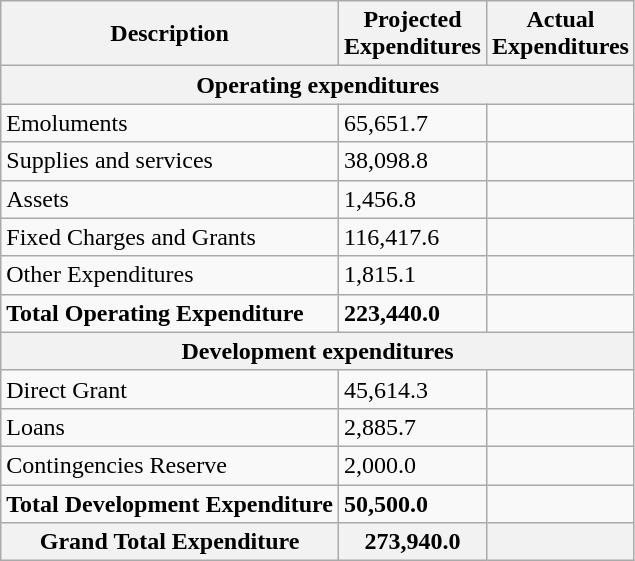<table class="wikitable sortable">
<tr>
<th>Description</th>
<th data-sort-type="number">Projected<br>Expenditures</th>
<th data-sort-type="number">Actual<br>Expenditures</th>
</tr>
<tr>
<th colspan=3>Operating expenditures</th>
</tr>
<tr>
<td>Emoluments</td>
<td>65,651.7</td>
<td></td>
</tr>
<tr>
<td>Supplies and services</td>
<td>38,098.8</td>
<td></td>
</tr>
<tr>
<td>Assets</td>
<td>1,456.8</td>
<td></td>
</tr>
<tr>
<td>Fixed Charges and Grants</td>
<td>116,417.6</td>
<td></td>
</tr>
<tr>
<td>Other Expenditures</td>
<td>1,815.1</td>
<td></td>
</tr>
<tr>
<td><strong>Total Operating Expenditure</strong></td>
<td><strong>223,440.0</strong></td>
<td></td>
</tr>
<tr>
<th colspan=3>Development expenditures</th>
</tr>
<tr>
<td>Direct Grant</td>
<td>45,614.3</td>
<td></td>
</tr>
<tr>
<td>Loans</td>
<td>2,885.7</td>
<td></td>
</tr>
<tr>
<td>Contingencies Reserve</td>
<td>2,000.0</td>
<td></td>
</tr>
<tr>
<td><strong>Total Development Expenditure</strong></td>
<td><strong>50,500.0</strong></td>
<td></td>
</tr>
<tr>
<th><strong>Grand Total Expenditure</strong></th>
<th>273,940.0</th>
<th></th>
</tr>
</table>
